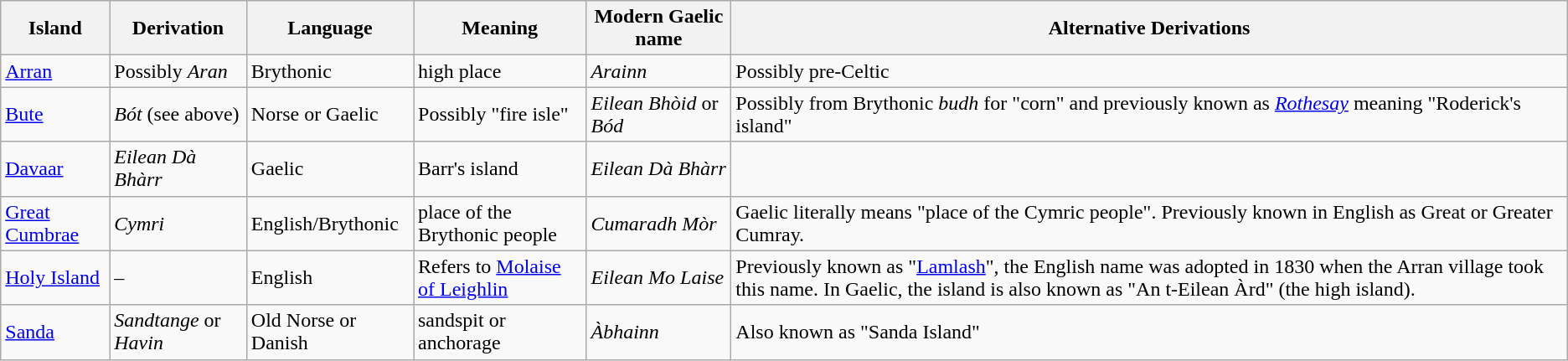<table class="wikitable sortable">
<tr>
<th>Island</th>
<th>Derivation</th>
<th>Language</th>
<th>Meaning</th>
<th>Modern Gaelic name</th>
<th>Alternative Derivations</th>
</tr>
<tr>
<td><a href='#'>Arran</a></td>
<td>Possibly <em>Aran</em></td>
<td>Brythonic</td>
<td>high place</td>
<td><em>Arainn</em></td>
<td>Possibly pre-Celtic</td>
</tr>
<tr>
<td><a href='#'>Bute</a></td>
<td><em>Bót</em> (see above)</td>
<td>Norse or Gaelic</td>
<td>Possibly "fire isle"</td>
<td><em>Eilean Bhòid</em> or <em>Bód</em></td>
<td>Possibly from Brythonic <em>budh</em> for "corn" and previously known as <em><a href='#'>Rothesay</a></em> meaning "Roderick's island"</td>
</tr>
<tr>
<td><a href='#'>Davaar</a></td>
<td><em>Eilean Dà Bhàrr</em></td>
<td>Gaelic</td>
<td>Barr's island</td>
<td><em>Eilean Dà Bhàrr</em></td>
<td></td>
</tr>
<tr>
<td><a href='#'>Great Cumbrae</a></td>
<td><em>Cymri</em></td>
<td>English/Brythonic</td>
<td>place of the Brythonic people</td>
<td><em>Cumaradh Mòr</em></td>
<td>Gaelic literally means "place of the Cymric people". Previously known in English as Great or Greater Cumray.</td>
</tr>
<tr>
<td><a href='#'>Holy Island</a></td>
<td>–</td>
<td>English</td>
<td>Refers to <a href='#'>Molaise of Leighlin</a></td>
<td><em>Eilean Mo Laise</em></td>
<td>Previously known as "<a href='#'>Lamlash</a>", the English name was adopted in 1830 when the Arran village took this name. In Gaelic, the island is also known as "An t-Eilean Àrd" (the high island).</td>
</tr>
<tr>
<td><a href='#'>Sanda</a></td>
<td><em>Sandtange</em> or <em>Havin</em></td>
<td>Old Norse or Danish</td>
<td>sandspit or anchorage</td>
<td><em>Àbhainn</em></td>
<td>Also known as "Sanda Island"</td>
</tr>
</table>
